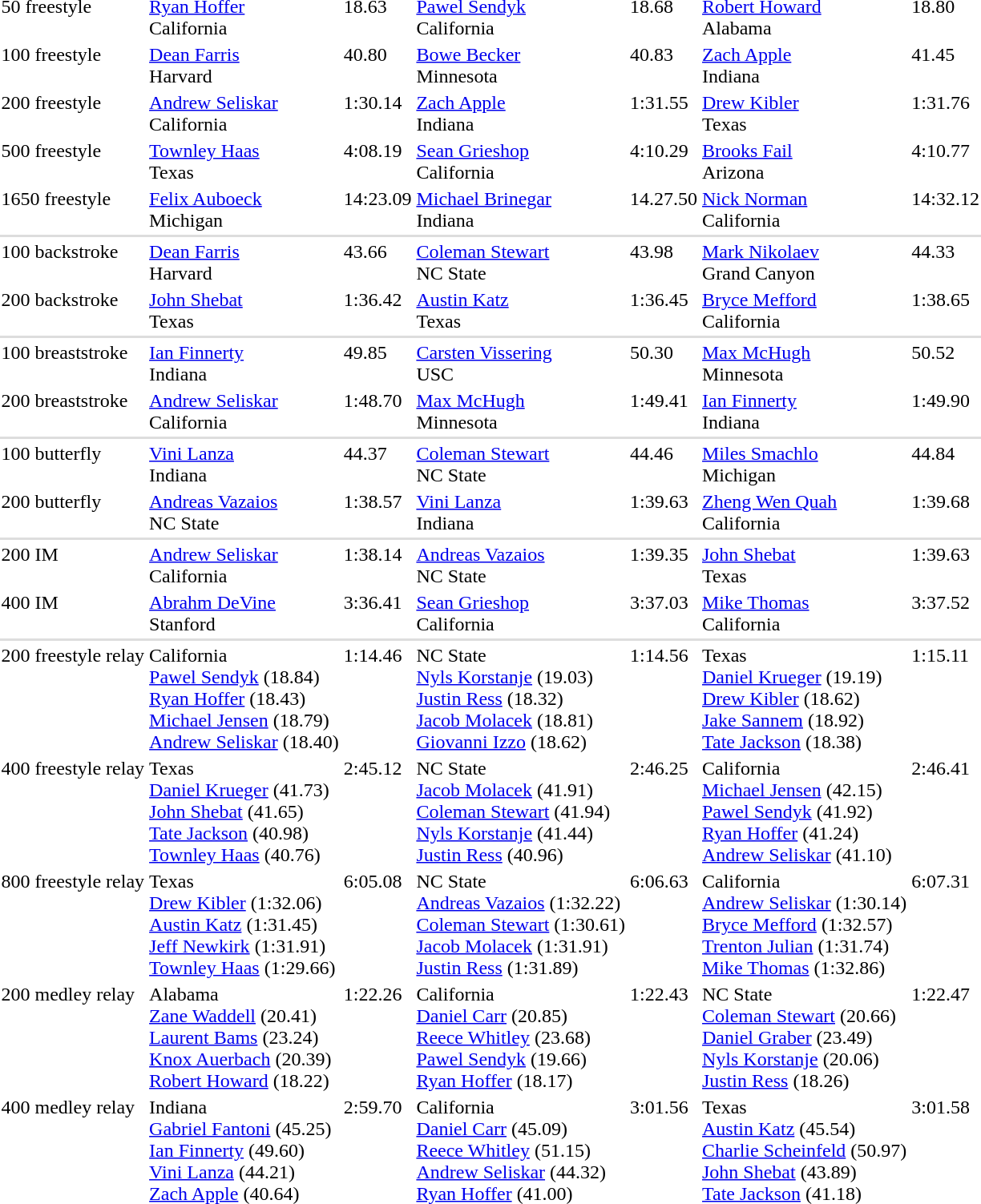<table>
<tr valign="top">
<td>50 freestyle</td>
<td><a href='#'>Ryan Hoffer</a><br>California</td>
<td>18.63</td>
<td><a href='#'>Pawel Sendyk</a><br>California</td>
<td>18.68</td>
<td><a href='#'>Robert Howard</a><br>Alabama</td>
<td>18.80</td>
</tr>
<tr valign="top">
<td>100 freestyle</td>
<td><a href='#'>Dean Farris</a><br>Harvard</td>
<td>40.80</td>
<td><a href='#'>Bowe Becker</a><br>Minnesota</td>
<td>40.83</td>
<td><a href='#'>Zach Apple</a><br>Indiana</td>
<td>41.45</td>
</tr>
<tr valign="top">
<td>200 freestyle</td>
<td><a href='#'>Andrew Seliskar</a><br>California</td>
<td>1:30.14</td>
<td><a href='#'>Zach Apple</a><br>Indiana</td>
<td>1:31.55</td>
<td><a href='#'>Drew Kibler</a><br>Texas</td>
<td>1:31.76</td>
</tr>
<tr valign="top">
<td>500 freestyle</td>
<td><a href='#'>Townley Haas</a><br>Texas</td>
<td>4:08.19</td>
<td><a href='#'>Sean Grieshop</a><br>California</td>
<td>4:10.29</td>
<td><a href='#'>Brooks Fail</a><br>Arizona</td>
<td>4:10.77</td>
</tr>
<tr valign="top">
<td>1650 freestyle</td>
<td><a href='#'>Felix Auboeck</a><br>Michigan</td>
<td>14:23.09</td>
<td><a href='#'>Michael Brinegar</a><br>Indiana</td>
<td>14.27.50</td>
<td><a href='#'>Nick Norman</a><br>California</td>
<td>14:32.12</td>
</tr>
<tr style="background:#ddd;">
<td colspan=10></td>
</tr>
<tr valign="top">
<td>100 backstroke</td>
<td><a href='#'>Dean Farris</a><br>Harvard</td>
<td>43.66</td>
<td><a href='#'>Coleman Stewart</a><br>NC State</td>
<td>43.98</td>
<td><a href='#'>Mark Nikolaev</a><br>Grand Canyon</td>
<td>44.33</td>
</tr>
<tr valign="top">
<td>200 backstroke</td>
<td><a href='#'>John Shebat</a><br>Texas</td>
<td>1:36.42</td>
<td><a href='#'>Austin Katz</a><br>Texas</td>
<td>1:36.45</td>
<td><a href='#'>Bryce Mefford</a><br>California</td>
<td>1:38.65</td>
</tr>
<tr style="background:#ddd;">
<td colspan=10></td>
</tr>
<tr valign="top">
<td>100 breaststroke</td>
<td><a href='#'>Ian Finnerty</a><br>Indiana</td>
<td>49.85</td>
<td><a href='#'>Carsten Vissering</a><br>USC</td>
<td>50.30</td>
<td><a href='#'>Max McHugh</a><br>Minnesota</td>
<td>50.52</td>
</tr>
<tr valign="top">
<td>200 breaststroke</td>
<td><a href='#'>Andrew Seliskar</a><br>California</td>
<td>1:48.70</td>
<td><a href='#'>Max McHugh</a><br>Minnesota</td>
<td>1:49.41</td>
<td><a href='#'>Ian Finnerty</a><br>Indiana</td>
<td>1:49.90</td>
</tr>
<tr style="background:#ddd;">
<td colspan=10></td>
</tr>
<tr valign="top">
<td>100 butterfly</td>
<td><a href='#'>Vini Lanza</a><br>Indiana</td>
<td>44.37</td>
<td><a href='#'>Coleman Stewart</a><br>NC State</td>
<td>44.46</td>
<td><a href='#'>Miles Smachlo</a><br>Michigan</td>
<td>44.84</td>
</tr>
<tr valign="top">
<td>200 butterfly</td>
<td><a href='#'>Andreas Vazaios</a><br>NC State</td>
<td>1:38.57</td>
<td><a href='#'>Vini Lanza</a><br>Indiana</td>
<td>1:39.63</td>
<td><a href='#'>Zheng Wen Quah</a><br>California</td>
<td>1:39.68</td>
</tr>
<tr style="background:#ddd;">
<td colspan=10></td>
</tr>
<tr valign="top">
<td>200 IM</td>
<td><a href='#'>Andrew Seliskar</a><br>California</td>
<td>1:38.14</td>
<td><a href='#'>Andreas Vazaios</a><br>NC State</td>
<td>1:39.35</td>
<td><a href='#'>John Shebat</a><br>Texas</td>
<td>1:39.63</td>
</tr>
<tr valign="top">
<td>400 IM</td>
<td><a href='#'>Abrahm DeVine</a><br> Stanford</td>
<td>3:36.41</td>
<td><a href='#'>Sean Grieshop</a><br>California</td>
<td>3:37.03</td>
<td><a href='#'>Mike Thomas</a><br> California</td>
<td>3:37.52</td>
</tr>
<tr style="background:#ddd;">
<td colspan=10></td>
</tr>
<tr valign="top">
<td>200 freestyle relay</td>
<td>California<br><a href='#'>Pawel Sendyk</a> (18.84)<br><a href='#'>Ryan Hoffer</a> (18.43) <br><a href='#'>Michael Jensen</a> (18.79) <br> <a href='#'>Andrew Seliskar</a> (18.40)</td>
<td>1:14.46</td>
<td>NC State<br><a href='#'>Nyls Korstanje</a> (19.03)<br><a href='#'>Justin Ress</a> (18.32)<br><a href='#'>Jacob Molacek</a> (18.81)<br><a href='#'>Giovanni Izzo</a> (18.62)</td>
<td>1:14.56</td>
<td>Texas<br><a href='#'>Daniel Krueger</a> (19.19)<br><a href='#'>Drew Kibler</a> (18.62)<br><a href='#'>Jake Sannem</a> (18.92) <br><a href='#'>Tate Jackson</a> (18.38)</td>
<td>1:15.11</td>
</tr>
<tr valign="top">
<td>400 freestyle relay</td>
<td>Texas<br><a href='#'>Daniel Krueger</a> (41.73)<br><a href='#'>John Shebat</a> (41.65)<br><a href='#'>Tate Jackson</a> (40.98) <br><a href='#'>Townley Haas</a> (40.76)</td>
<td>2:45.12</td>
<td>NC State<br><a href='#'>Jacob Molacek</a> (41.91)<br><a href='#'>Coleman Stewart</a> (41.94)<br><a href='#'>Nyls Korstanje</a> (41.44)<br><a href='#'>Justin Ress</a> (40.96)</td>
<td>2:46.25</td>
<td>California<br><a href='#'>Michael Jensen</a> (42.15) <br> <a href='#'>Pawel Sendyk</a> (41.92) <br> <a href='#'>Ryan Hoffer</a> (41.24) <br> <a href='#'>Andrew Seliskar</a> (41.10)</td>
<td>2:46.41</td>
</tr>
<tr valign="top">
<td>800 freestyle relay</td>
<td>Texas<br><a href='#'>Drew Kibler</a> (1:32.06)<br><a href='#'>Austin Katz</a> (1:31.45)<br><a href='#'>Jeff Newkirk</a> (1:31.91)<br><a href='#'>Townley Haas</a> (1:29.66)</td>
<td>6:05.08</td>
<td>NC State<br><a href='#'>Andreas Vazaios</a> (1:32.22)<br><a href='#'>Coleman Stewart</a> (1:30.61)<br><a href='#'>Jacob Molacek</a> (1:31.91)<br><a href='#'>Justin Ress</a> (1:31.89)</td>
<td>6:06.63</td>
<td>California<br><a href='#'>Andrew Seliskar</a> (1:30.14)<br><a href='#'>Bryce Mefford</a> (1:32.57)<br><a href='#'>Trenton Julian</a> (1:31.74)<br><a href='#'>Mike Thomas</a> (1:32.86)</td>
<td>6:07.31</td>
</tr>
<tr valign="top">
<td>200 medley relay</td>
<td>Alabama<br><a href='#'>Zane Waddell</a> (20.41)<br><a href='#'>Laurent Bams</a> (23.24) <br> <a href='#'>Knox Auerbach</a> (20.39) <br> <a href='#'>Robert Howard</a> (18.22)</td>
<td>1:22.26</td>
<td>California<br><a href='#'>Daniel Carr</a> (20.85)<br><a href='#'>Reece Whitley</a> (23.68) <br> <a href='#'>Pawel Sendyk</a> (19.66)<br> <a href='#'>Ryan Hoffer</a> (18.17)</td>
<td>1:22.43</td>
<td>NC State<br><a href='#'>Coleman Stewart</a> (20.66)<br> <a href='#'>Daniel Graber</a> (23.49) <br> <a href='#'>Nyls Korstanje</a> (20.06) <br><a href='#'>Justin Ress</a> (18.26)</td>
<td>1:22.47</td>
</tr>
<tr valign="top">
<td>400 medley relay</td>
<td>Indiana<br><a href='#'>Gabriel Fantoni</a> (45.25)<br><a href='#'>Ian Finnerty</a> (49.60)<br><a href='#'>Vini Lanza</a> (44.21)<br><a href='#'>Zach Apple</a> (40.64)</td>
<td>2:59.70</td>
<td>California<br><a href='#'>Daniel Carr</a> (45.09)<br><a href='#'>Reece Whitley</a> (51.15) <br> <a href='#'>Andrew Seliskar</a> (44.32)<br> <a href='#'>Ryan Hoffer</a> (41.00)</td>
<td>3:01.56</td>
<td>Texas<br><a href='#'>Austin Katz</a> (45.54)<br><a href='#'>Charlie Scheinfeld</a> (50.97) <br> <a href='#'>John Shebat</a> (43.89)<br> <a href='#'>Tate Jackson</a> (41.18)</td>
<td>3:01.58</td>
</tr>
</table>
